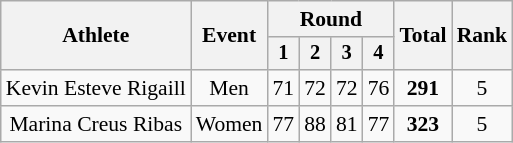<table class="wikitable" style="font-size:90%">
<tr>
<th rowspan="2">Athlete</th>
<th rowspan="2">Event</th>
<th colspan="4">Round</th>
<th rowspan="2">Total</th>
<th rowspan="2">Rank</th>
</tr>
<tr style="font-size:95%">
<th>1</th>
<th>2</th>
<th>3</th>
<th>4</th>
</tr>
<tr align=center>
<td>Kevin Esteve Rigaill</td>
<td>Men</td>
<td>71</td>
<td>72</td>
<td>72</td>
<td>76</td>
<td><strong>291</strong></td>
<td>5</td>
</tr>
<tr align=center>
<td>Marina Creus Ribas</td>
<td>Women</td>
<td>77</td>
<td>88</td>
<td>81</td>
<td>77</td>
<td><strong>323</strong></td>
<td>5</td>
</tr>
</table>
